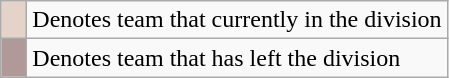<table class="wikitable">
<tr>
<td bgcolor=#E5D3C9 align=center width=10px></td>
<td>Denotes team that currently in the division</td>
</tr>
<tr>
<td bgcolor=#B29999 align=center width=10px></td>
<td>Denotes team that has left the division</td>
</tr>
</table>
